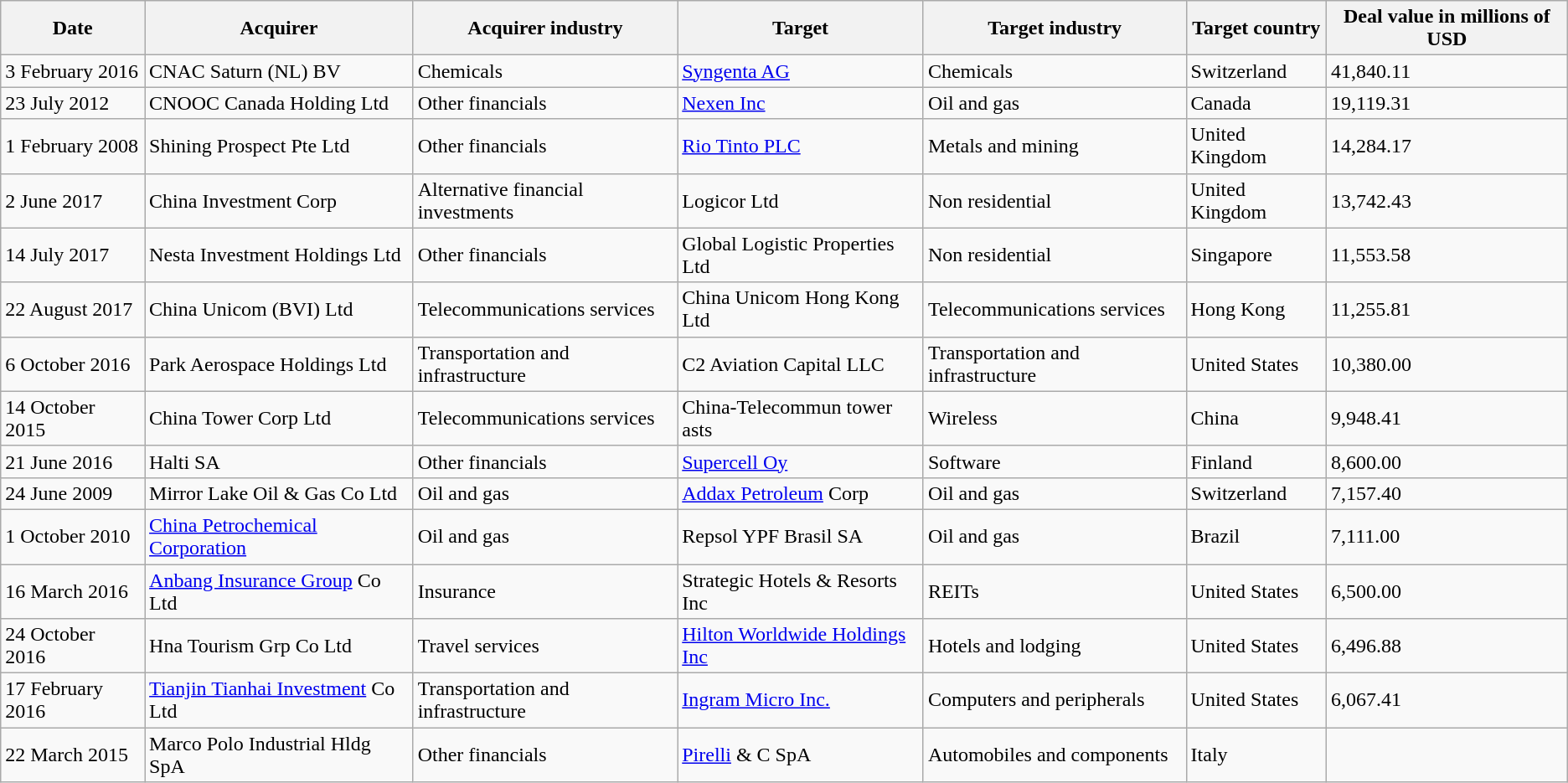<table class="wikitable sortable">
<tr>
<th class="unsortable">Date</th>
<th class="unsortable">Acquirer</th>
<th class="unsortable">Acquirer industry</th>
<th class="unsortable">Target</th>
<th class="unsortable">Target industry</th>
<th class="unsortable">Target country</th>
<th>Deal value in millions of USD</th>
</tr>
<tr>
<td>3 February 2016</td>
<td>CNAC Saturn (NL) BV</td>
<td>Chemicals</td>
<td><a href='#'>Syngenta AG</a></td>
<td>Chemicals</td>
<td>Switzerland</td>
<td>41,840.11</td>
</tr>
<tr>
<td>23 July 2012</td>
<td>CNOOC Canada Holding Ltd</td>
<td>Other financials</td>
<td><a href='#'>Nexen Inc</a></td>
<td>Oil and gas</td>
<td>Canada</td>
<td>19,119.31</td>
</tr>
<tr>
<td>1 February 2008</td>
<td>Shining Prospect Pte Ltd</td>
<td>Other financials</td>
<td><a href='#'>Rio Tinto PLC</a></td>
<td>Metals and mining</td>
<td>United Kingdom</td>
<td>14,284.17</td>
</tr>
<tr>
<td>2 June 2017</td>
<td>China Investment Corp</td>
<td>Alternative financial investments</td>
<td>Logicor Ltd</td>
<td>Non residential</td>
<td>United Kingdom</td>
<td>13,742.43</td>
</tr>
<tr>
<td>14 July 2017</td>
<td>Nesta Investment Holdings Ltd</td>
<td>Other financials</td>
<td>Global Logistic Properties Ltd</td>
<td>Non residential</td>
<td>Singapore</td>
<td>11,553.58</td>
</tr>
<tr>
<td>22 August 2017</td>
<td>China Unicom (BVI) Ltd</td>
<td>Telecommunications services</td>
<td>China Unicom Hong Kong Ltd</td>
<td>Telecommunications services</td>
<td>Hong Kong</td>
<td>11,255.81</td>
</tr>
<tr>
<td>6 October 2016</td>
<td>Park Aerospace Holdings Ltd</td>
<td>Transportation and infrastructure</td>
<td>C2 Aviation Capital LLC</td>
<td>Transportation and infrastructure</td>
<td>United States</td>
<td>10,380.00</td>
</tr>
<tr>
<td>14 October 2015</td>
<td>China Tower Corp Ltd</td>
<td>Telecommunications services</td>
<td>China-Telecommun tower asts</td>
<td>Wireless</td>
<td>China</td>
<td>9,948.41</td>
</tr>
<tr>
<td>21 June 2016</td>
<td>Halti SA</td>
<td>Other financials</td>
<td><a href='#'>Supercell Oy</a></td>
<td>Software</td>
<td>Finland</td>
<td>8,600.00</td>
</tr>
<tr>
<td>24 June 2009</td>
<td>Mirror Lake Oil & Gas Co Ltd</td>
<td>Oil and gas</td>
<td><a href='#'>Addax Petroleum</a> Corp</td>
<td>Oil and gas</td>
<td>Switzerland</td>
<td>7,157.40</td>
</tr>
<tr>
<td>1 October 2010</td>
<td><a href='#'>China Petrochemical Corporation</a></td>
<td>Oil and gas</td>
<td>Repsol YPF Brasil SA</td>
<td>Oil and gas</td>
<td>Brazil</td>
<td>7,111.00</td>
</tr>
<tr>
<td>16 March 2016</td>
<td><a href='#'>Anbang Insurance Group</a> Co Ltd</td>
<td>Insurance</td>
<td>Strategic Hotels & Resorts Inc</td>
<td>REITs</td>
<td>United States</td>
<td>6,500.00</td>
</tr>
<tr>
<td>24 October 2016</td>
<td>Hna Tourism Grp Co Ltd</td>
<td>Travel services</td>
<td><a href='#'>Hilton Worldwide Holdings Inc</a></td>
<td>Hotels and lodging</td>
<td>United States</td>
<td>6,496.88</td>
</tr>
<tr>
<td>17 February 2016</td>
<td><a href='#'>Tianjin Tianhai Investment</a> Co Ltd</td>
<td>Transportation and infrastructure</td>
<td><a href='#'>Ingram Micro Inc.</a></td>
<td>Computers and peripherals</td>
<td>United States</td>
<td>6,067.41</td>
</tr>
<tr>
<td>22 March 2015</td>
<td>Marco Polo Industrial Hldg SpA</td>
<td>Other financials</td>
<td><a href='#'>Pirelli</a> & C SpA</td>
<td>Automobiles and components</td>
<td>Italy</td>
<td></td>
</tr>
</table>
